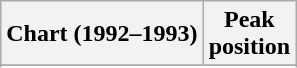<table class="wikitable sortable">
<tr>
<th align="left">Chart (1992–1993)</th>
<th align="center">Peak<br>position</th>
</tr>
<tr>
</tr>
<tr>
</tr>
</table>
